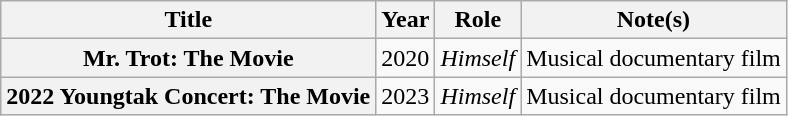<table class="wikitable sortable plainrowheaders" style="text-align:center;" border="1">
<tr>
<th scope="col">Title</th>
<th scope="col">Year</th>
<th scope="col">Role</th>
<th>Note(s)</th>
</tr>
<tr>
<th scope="row">Mr. Trot: The Movie</th>
<td>2020</td>
<td><em>Himself</em></td>
<td>Musical documentary film</td>
</tr>
<tr>
<th scope="row">2022 Youngtak Concert: The Movie</th>
<td>2023</td>
<td><em>Himself</em></td>
<td>Musical documentary film</td>
</tr>
</table>
